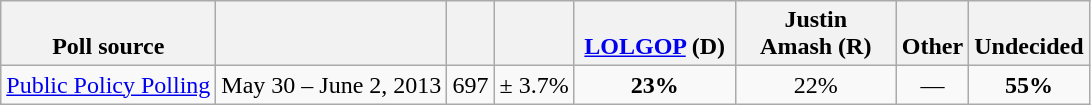<table class="wikitable" style="text-align:center">
<tr valign= bottom>
<th>Poll source</th>
<th></th>
<th></th>
<th></th>
<th style="width:100px;"><a href='#'>LOLGOP</a> (D)</th>
<th style="width:100px;">Justin<br>Amash (R)</th>
<th>Other</th>
<th>Undecided</th>
</tr>
<tr>
<td align=left><a href='#'>Public Policy Polling</a></td>
<td>May 30 – June 2, 2013</td>
<td>697</td>
<td>± 3.7%</td>
<td><strong>23%</strong></td>
<td>22%</td>
<td>—</td>
<td><strong>55%</strong></td>
</tr>
</table>
